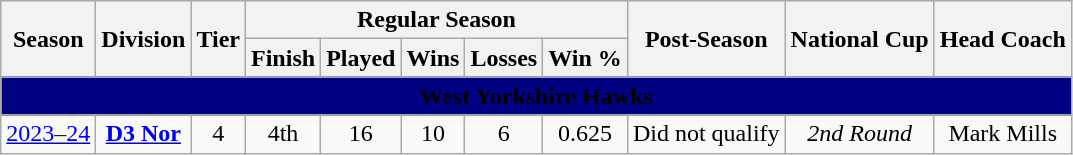<table class="wikitable" style="font-size:100%;">
<tr bgcolor="#efefef">
<th rowspan="2">Season</th>
<th rowspan="2">Division</th>
<th rowspan="2">Tier</th>
<th colspan="5">Regular Season</th>
<th rowspan="2">Post-Season</th>
<th rowspan="2">National Cup</th>
<th rowspan="2">Head Coach</th>
</tr>
<tr>
<th>Finish</th>
<th>Played</th>
<th>Wins</th>
<th>Losses</th>
<th>Win %</th>
</tr>
<tr>
<td colspan="12" align=center bgcolor="navy"><span><strong>West Yorkshire Hawks</strong></span></td>
</tr>
<tr>
<td style="text-align:center;"><a href='#'>2023–24</a></td>
<td style="text-align:center;"><strong><a href='#'>D3 Nor</a></strong></td>
<td style="text-align:center;">4</td>
<td style="text-align:center;">4th</td>
<td style="text-align:center;">16</td>
<td style="text-align:center;">10</td>
<td style="text-align:center;">6</td>
<td style="text-align:center;">0.625</td>
<td style="text-align:center;">Did not qualify</td>
<td style="text-align:center;"><em>2nd Round</em></td>
<td style="text-align:center;">Mark Mills</td>
</tr>
</table>
